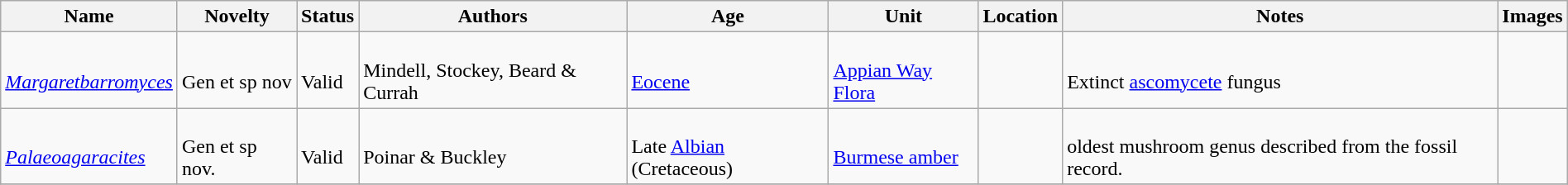<table class="wikitable sortable" align="center" width="100%">
<tr>
<th>Name</th>
<th>Novelty</th>
<th>Status</th>
<th>Authors</th>
<th>Age</th>
<th>Unit</th>
<th>Location</th>
<th>Notes</th>
<th>Images</th>
</tr>
<tr>
<td><br><em><a href='#'>Margaretbarromyces</a></em></td>
<td><br>Gen et sp nov</td>
<td><br>Valid</td>
<td><br>Mindell, Stockey, Beard & Currah</td>
<td><br><a href='#'>Eocene</a></td>
<td><br><a href='#'>Appian Way Flora</a></td>
<td><br></td>
<td><br>Extinct <a href='#'>ascomycete</a> fungus</td>
<td><br></td>
</tr>
<tr>
<td><br><em><a href='#'>Palaeoagaracites</a></em></td>
<td><br>Gen et sp nov.</td>
<td><br>Valid</td>
<td><br>Poinar & Buckley</td>
<td><br>Late <a href='#'>Albian</a> (Cretaceous)</td>
<td><br><a href='#'>Burmese amber</a></td>
<td><br></td>
<td><br>oldest mushroom genus described from the fossil record.</td>
<td><br></td>
</tr>
<tr>
</tr>
</table>
